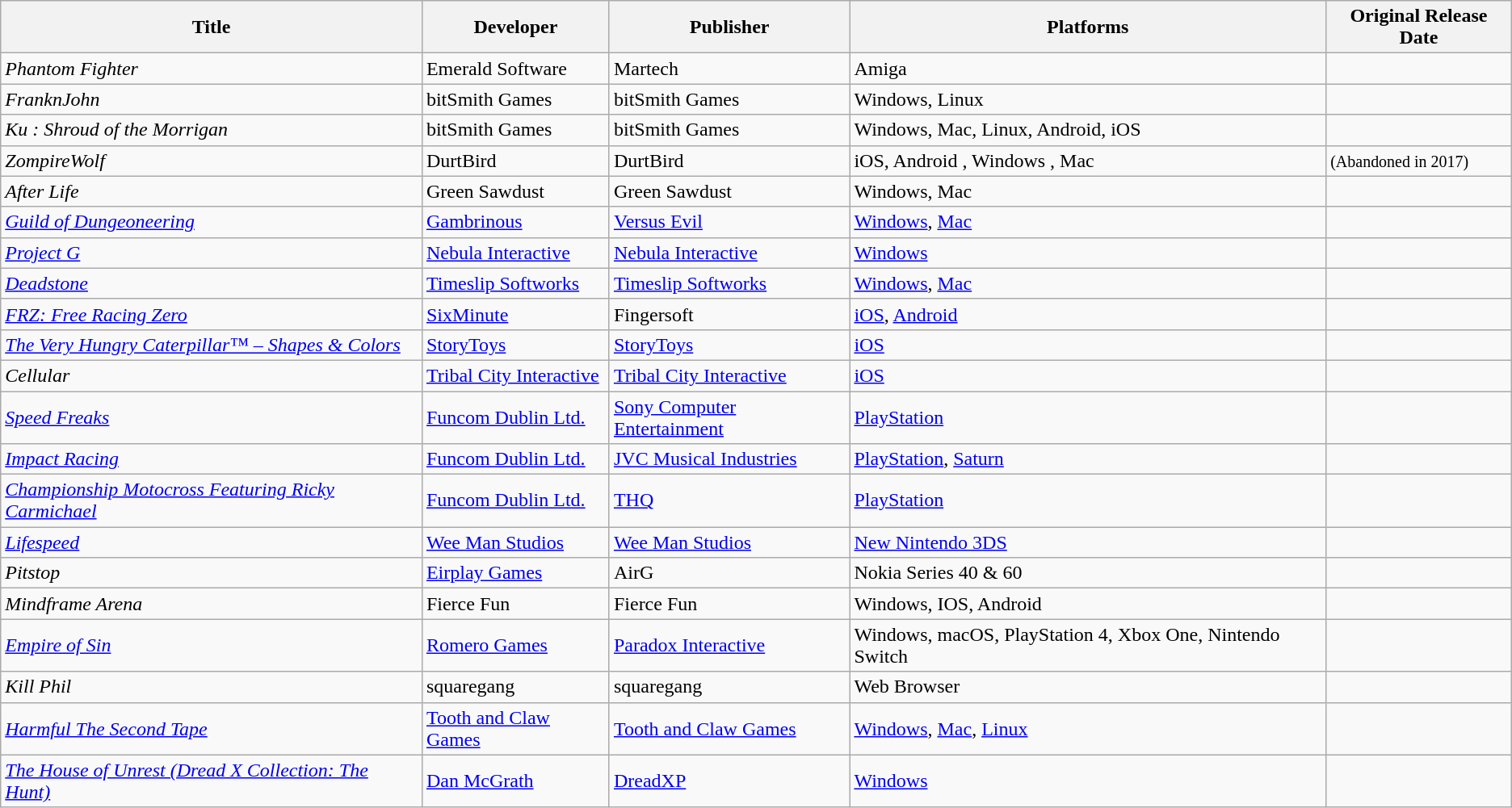<table class="wikitable sortable">
<tr>
<th>Title</th>
<th>Developer</th>
<th>Publisher</th>
<th>Platforms</th>
<th>Original Release Date</th>
</tr>
<tr>
<td><em>Phantom Fighter</em></td>
<td>Emerald Software</td>
<td>Martech</td>
<td>Amiga</td>
<td></td>
</tr>
<tr>
<td><em>FranknJohn</em></td>
<td>bitSmith Games</td>
<td>bitSmith Games</td>
<td>Windows, Linux</td>
<td></td>
</tr>
<tr>
<td><em>Ku : Shroud of the Morrigan</em></td>
<td>bitSmith Games</td>
<td>bitSmith Games</td>
<td>Windows, Mac, Linux, Android, iOS</td>
<td></td>
</tr>
<tr>
<td><em>ZompireWolf</em></td>
<td>DurtBird</td>
<td>DurtBird</td>
<td>iOS, Android , Windows , Mac</td>
<td> <small>(Abandoned in 2017)</small></td>
</tr>
<tr>
<td><em>After Life</em></td>
<td>Green Sawdust</td>
<td>Green Sawdust</td>
<td>Windows, Mac</td>
<td></td>
</tr>
<tr>
<td><em><a href='#'>Guild of Dungeoneering</a></em></td>
<td><a href='#'>Gambrinous</a></td>
<td><a href='#'>Versus Evil</a></td>
<td><a href='#'>Windows</a>, <a href='#'>Mac</a></td>
<td></td>
</tr>
<tr>
<td><em><a href='#'>Project G</a></em></td>
<td><a href='#'>Nebula Interactive</a></td>
<td><a href='#'>Nebula Interactive</a></td>
<td><a href='#'>Windows</a></td>
<td></td>
</tr>
<tr>
<td><em><a href='#'>Deadstone</a></em></td>
<td><a href='#'>Timeslip Softworks</a></td>
<td><a href='#'>Timeslip Softworks</a></td>
<td><a href='#'>Windows</a>, <a href='#'>Mac</a></td>
<td></td>
</tr>
<tr>
<td><em><a href='#'>FRZ: Free Racing Zero</a></em></td>
<td><a href='#'>SixMinute</a></td>
<td>Fingersoft</td>
<td><a href='#'>iOS</a>, <a href='#'>Android</a></td>
<td></td>
</tr>
<tr>
<td><em><a href='#'>The Very Hungry Caterpillar™ – Shapes & Colors</a></em></td>
<td><a href='#'>StoryToys</a></td>
<td><a href='#'>StoryToys</a></td>
<td><a href='#'>iOS</a></td>
<td></td>
</tr>
<tr>
<td><em>Cellular</em></td>
<td><a href='#'>Tribal City Interactive</a></td>
<td><a href='#'>Tribal City Interactive</a></td>
<td><a href='#'>iOS</a></td>
<td></td>
</tr>
<tr>
<td><em><a href='#'>Speed Freaks</a></em></td>
<td><a href='#'>Funcom Dublin Ltd.</a></td>
<td><a href='#'>Sony Computer Entertainment</a></td>
<td><a href='#'>PlayStation</a></td>
<td></td>
</tr>
<tr>
<td><em><a href='#'>Impact Racing</a></em></td>
<td><a href='#'>Funcom Dublin Ltd.</a></td>
<td><a href='#'>JVC Musical Industries</a></td>
<td><a href='#'>PlayStation</a>, <a href='#'>Saturn</a></td>
<td></td>
</tr>
<tr>
<td><em><a href='#'>Championship Motocross Featuring Ricky Carmichael</a></em></td>
<td><a href='#'>Funcom Dublin Ltd.</a></td>
<td><a href='#'>THQ</a></td>
<td><a href='#'>PlayStation</a></td>
<td></td>
</tr>
<tr>
<td><em><a href='#'>Lifespeed</a></em></td>
<td><a href='#'>Wee Man Studios</a></td>
<td><a href='#'>Wee Man Studios</a></td>
<td><a href='#'>New Nintendo 3DS</a></td>
<td></td>
</tr>
<tr>
<td><em>Pitstop</em></td>
<td><a href='#'>Eirplay Games</a></td>
<td>AirG</td>
<td>Nokia Series 40 & 60</td>
<td></td>
</tr>
<tr>
<td><em>Mindframe Arena</em></td>
<td>Fierce Fun</td>
<td>Fierce Fun</td>
<td>Windows, IOS, Android</td>
<td></td>
</tr>
<tr>
<td><em><a href='#'>Empire of Sin</a></em></td>
<td><a href='#'>Romero Games</a></td>
<td><a href='#'>Paradox Interactive</a></td>
<td>Windows, macOS, PlayStation 4, Xbox One, Nintendo Switch</td>
<td></td>
</tr>
<tr>
<td><em>Kill Phil</em></td>
<td>squaregang</td>
<td>squaregang</td>
<td>Web Browser</td>
<td></td>
</tr>
<tr>
<td><em><a href='#'>Harmful The Second Tape</a></em></td>
<td><a href='#'>Tooth and Claw Games</a></td>
<td><a href='#'>Tooth and Claw Games</a></td>
<td><a href='#'>Windows</a>, <a href='#'>Mac</a>, <a href='#'>Linux</a></td>
<td></td>
</tr>
<tr>
<td><em><a href='#'>The House of Unrest (Dread X Collection: The Hunt)</a></em></td>
<td><a href='#'>Dan McGrath</a></td>
<td><a href='#'>DreadXP</a></td>
<td><a href='#'>Windows</a></td>
<td></td>
</tr>
</table>
